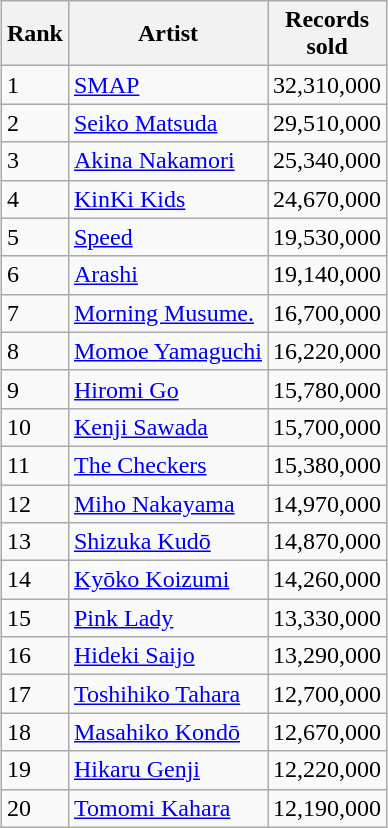<table class="wikitable sortable" style="margin:auto; margin:auto;">
<tr>
<th>Rank</th>
<th>Artist</th>
<th>Records<br>sold</th>
</tr>
<tr>
<td>1</td>
<td><a href='#'>SMAP</a></td>
<td>32,310,000</td>
</tr>
<tr>
<td>2</td>
<td><a href='#'>Seiko Matsuda</a></td>
<td>29,510,000</td>
</tr>
<tr>
<td>3</td>
<td><a href='#'>Akina Nakamori</a></td>
<td>25,340,000</td>
</tr>
<tr>
<td>4</td>
<td><a href='#'>KinKi Kids</a></td>
<td>24,670,000</td>
</tr>
<tr>
<td>5</td>
<td><a href='#'>Speed</a></td>
<td>19,530,000</td>
</tr>
<tr>
<td>6</td>
<td><a href='#'>Arashi</a></td>
<td>19,140,000</td>
</tr>
<tr>
<td>7</td>
<td><a href='#'>Morning Musume.</a></td>
<td>16,700,000</td>
</tr>
<tr>
<td>8</td>
<td><a href='#'>Momoe Yamaguchi</a></td>
<td>16,220,000</td>
</tr>
<tr>
<td>9</td>
<td><a href='#'>Hiromi Go</a></td>
<td>15,780,000</td>
</tr>
<tr>
<td>10</td>
<td><a href='#'>Kenji Sawada</a></td>
<td>15,700,000</td>
</tr>
<tr>
<td>11</td>
<td><a href='#'>The Checkers</a></td>
<td>15,380,000</td>
</tr>
<tr>
<td>12</td>
<td><a href='#'>Miho Nakayama</a></td>
<td>14,970,000</td>
</tr>
<tr>
<td>13</td>
<td><a href='#'>Shizuka Kudō</a></td>
<td>14,870,000</td>
</tr>
<tr>
<td>14</td>
<td><a href='#'>Kyōko Koizumi</a></td>
<td>14,260,000</td>
</tr>
<tr>
<td>15</td>
<td><a href='#'>Pink Lady</a></td>
<td>13,330,000</td>
</tr>
<tr>
<td>16</td>
<td><a href='#'>Hideki Saijo</a></td>
<td>13,290,000</td>
</tr>
<tr>
<td>17</td>
<td><a href='#'>Toshihiko Tahara</a></td>
<td>12,700,000</td>
</tr>
<tr>
<td>18</td>
<td><a href='#'>Masahiko Kondō</a></td>
<td>12,670,000</td>
</tr>
<tr>
<td>19</td>
<td><a href='#'>Hikaru Genji</a></td>
<td>12,220,000</td>
</tr>
<tr>
<td>20</td>
<td><a href='#'>Tomomi Kahara</a></td>
<td>12,190,000</td>
</tr>
</table>
